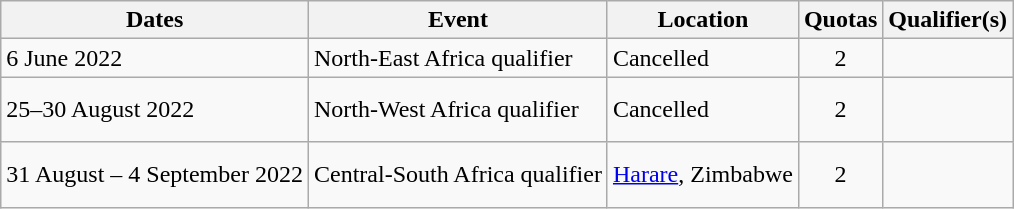<table class=wikitable>
<tr>
<th>Dates</th>
<th>Event</th>
<th>Location</th>
<th>Quotas</th>
<th>Qualifier(s)</th>
</tr>
<tr>
<td>6 June 2022</td>
<td>North-East Africa qualifier</td>
<td>Cancelled</td>
<td align=center>2</td>
<td><br></td>
</tr>
<tr>
<td>25–30 August 2022</td>
<td>North-West Africa qualifier</td>
<td>Cancelled</td>
<td align=center>2</td>
<td><br><br><s></s></td>
</tr>
<tr>
<td>31 August – 4 September 2022</td>
<td>Central-South Africa qualifier</td>
<td><a href='#'>Harare</a>, Zimbabwe</td>
<td align=center>2</td>
<td><br><br></td>
</tr>
</table>
